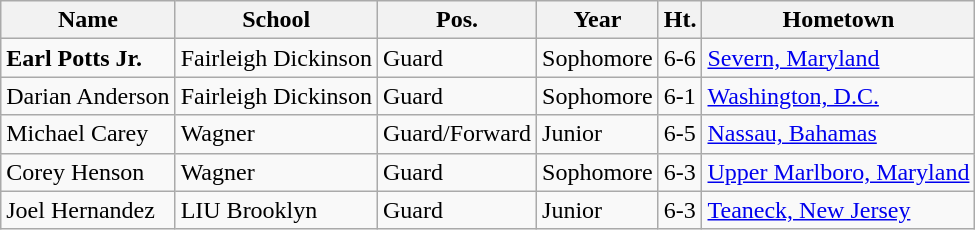<table class="wikitable">
<tr>
<th>Name</th>
<th>School</th>
<th>Pos.</th>
<th>Year</th>
<th>Ht.</th>
<th>Hometown</th>
</tr>
<tr>
<td><strong>Earl Potts Jr.</strong></td>
<td>Fairleigh Dickinson</td>
<td>Guard</td>
<td>Sophomore</td>
<td>6-6</td>
<td><a href='#'>Severn, Maryland</a></td>
</tr>
<tr>
<td>Darian Anderson</td>
<td>Fairleigh Dickinson</td>
<td>Guard</td>
<td>Sophomore</td>
<td>6-1</td>
<td><a href='#'>Washington, D.C.</a></td>
</tr>
<tr>
<td>Michael Carey</td>
<td>Wagner</td>
<td>Guard/Forward</td>
<td>Junior</td>
<td>6-5</td>
<td><a href='#'>Nassau, Bahamas</a></td>
</tr>
<tr>
<td>Corey Henson</td>
<td>Wagner</td>
<td>Guard</td>
<td>Sophomore</td>
<td>6-3</td>
<td><a href='#'>Upper Marlboro, Maryland</a></td>
</tr>
<tr>
<td>Joel Hernandez</td>
<td>LIU Brooklyn</td>
<td>Guard</td>
<td>Junior</td>
<td>6-3</td>
<td><a href='#'>Teaneck, New Jersey</a></td>
</tr>
</table>
